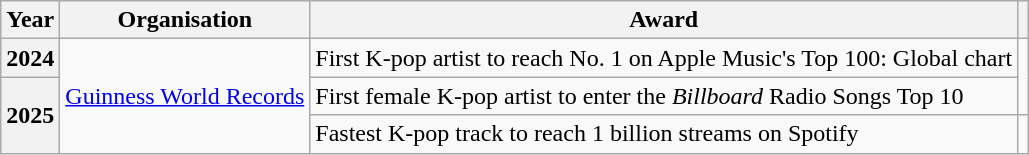<table class="wikitable plainrowheaders">
<tr>
<th scope="col">Year</th>
<th scope="col">Organisation</th>
<th scope="col">Award</th>
<th scope="col"></th>
</tr>
<tr>
<th scope="row">2024</th>
<td rowspan="3"><a href='#'>Guinness World Records</a></td>
<td>First K-pop artist to reach No. 1 on Apple Music's Top 100: Global chart</td>
<td rowspan="2" style="text-align:center"></td>
</tr>
<tr>
<th scope="row" rowspan="2">2025</th>
<td>First female K-pop artist to enter the <em>Billboard</em> Radio Songs Top 10</td>
</tr>
<tr>
<td>Fastest K-pop track to reach 1 billion streams on Spotify</td>
<td style="text-align:center"></td>
</tr>
</table>
